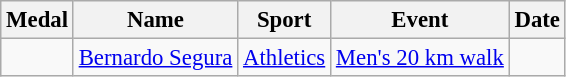<table class="wikitable sortable" style="font-size: 95%;">
<tr>
<th>Medal</th>
<th>Name</th>
<th>Sport</th>
<th>Event</th>
<th>Date</th>
</tr>
<tr>
<td></td>
<td><a href='#'>Bernardo Segura</a></td>
<td><a href='#'>Athletics</a></td>
<td><a href='#'>Men's 20 km walk</a></td>
<td></td>
</tr>
</table>
